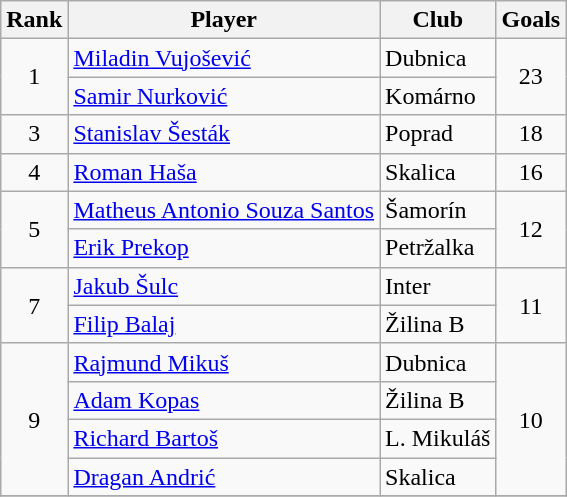<table class="wikitable" style="text-align:center">
<tr>
<th>Rank</th>
<th>Player</th>
<th>Club</th>
<th>Goals</th>
</tr>
<tr>
<td rowspan="2">1</td>
<td align="left"> <a href='#'>Miladin Vujošević</a></td>
<td align="left">Dubnica</td>
<td rowspan="2">23</td>
</tr>
<tr>
<td align="left"> <a href='#'>Samir Nurković</a></td>
<td align="left">Komárno</td>
</tr>
<tr>
<td rowspan="1">3</td>
<td align="left"> <a href='#'>Stanislav Šesták</a></td>
<td align="left">Poprad</td>
<td rowspan="1">18</td>
</tr>
<tr>
<td rowspan="1">4</td>
<td align="left"> <a href='#'>Roman Haša</a></td>
<td align="left">Skalica</td>
<td rowspan="1">16</td>
</tr>
<tr>
<td rowspan="2">5</td>
<td align="left"> <a href='#'>Matheus Antonio Souza Santos</a></td>
<td align="left">Šamorín</td>
<td rowspan="2">12</td>
</tr>
<tr>
<td align="left"> <a href='#'>Erik Prekop</a></td>
<td align="left">Petržalka</td>
</tr>
<tr>
<td rowspan="2">7</td>
<td align="left"> <a href='#'>Jakub Šulc</a></td>
<td align="left">Inter</td>
<td rowspan="2">11</td>
</tr>
<tr>
<td align="left"> <a href='#'>Filip Balaj</a></td>
<td align="left">Žilina B</td>
</tr>
<tr>
<td rowspan="4">9</td>
<td align="left"> <a href='#'>Rajmund Mikuš</a></td>
<td align="left">Dubnica</td>
<td rowspan="4">10</td>
</tr>
<tr>
<td align="left"> <a href='#'>Adam Kopas</a></td>
<td align="left">Žilina B</td>
</tr>
<tr>
<td align="left"> <a href='#'>Richard Bartoš</a></td>
<td align="left">L. Mikuláš</td>
</tr>
<tr>
<td align="left"> <a href='#'>Dragan Andrić</a></td>
<td align="left">Skalica</td>
</tr>
<tr>
</tr>
</table>
